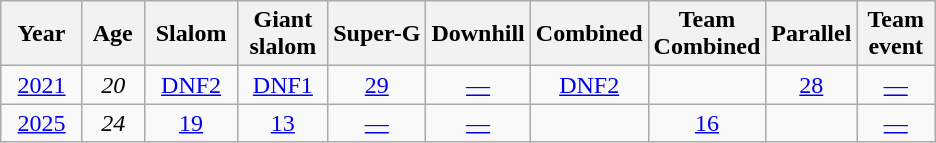<table class=wikitable style="text-align:center">
<tr>
<th>  Year  </th>
<th> Age </th>
<th> Slalom </th>
<th> Giant <br> slalom </th>
<th>Super-G</th>
<th>Downhill</th>
<th>Combined</th>
<th>Team<br>Combined</th>
<th>Parallel</th>
<th>Team<br> event </th>
</tr>
<tr>
<td><a href='#'>2021</a></td>
<td><em>20</em></td>
<td><a href='#'>DNF2</a></td>
<td><a href='#'>DNF1</a></td>
<td><a href='#'>29</a></td>
<td><a href='#'>—</a></td>
<td><a href='#'>DNF2</a></td>
<td></td>
<td><a href='#'>28</a></td>
<td><a href='#'>—</a></td>
</tr>
<tr>
<td><a href='#'>2025</a></td>
<td><em>24</em></td>
<td><a href='#'>19</a></td>
<td><a href='#'>13</a></td>
<td><a href='#'>—</a></td>
<td><a href='#'>—</a></td>
<td></td>
<td><a href='#'>16</a></td>
<td></td>
<td><a href='#'>—</a></td>
</tr>
</table>
